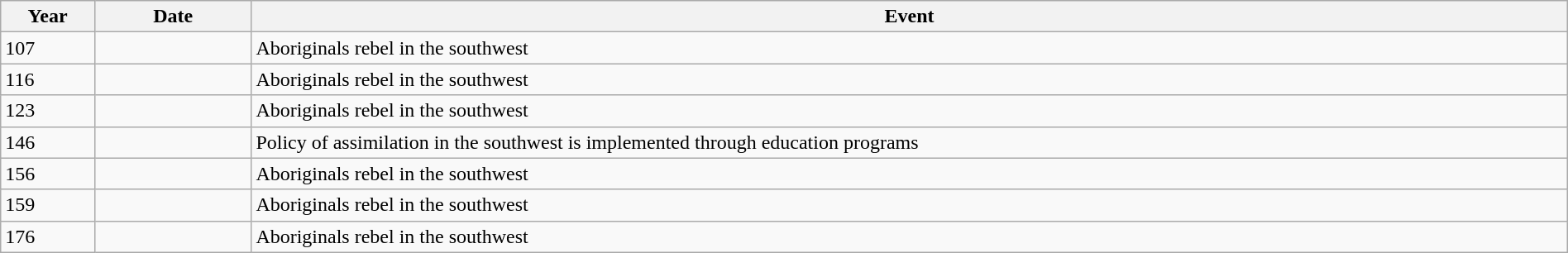<table class="wikitable" width="100%">
<tr>
<th style="width:6%">Year</th>
<th style="width:10%">Date</th>
<th>Event</th>
</tr>
<tr>
<td>107</td>
<td></td>
<td>Aboriginals rebel in the southwest</td>
</tr>
<tr>
<td>116</td>
<td></td>
<td>Aboriginals rebel in the southwest</td>
</tr>
<tr>
<td>123</td>
<td></td>
<td>Aboriginals rebel in the southwest</td>
</tr>
<tr>
<td>146</td>
<td></td>
<td>Policy of assimilation in the southwest is implemented through education programs</td>
</tr>
<tr>
<td>156</td>
<td></td>
<td>Aboriginals rebel in the southwest</td>
</tr>
<tr>
<td>159</td>
<td></td>
<td>Aboriginals rebel in the southwest</td>
</tr>
<tr>
<td>176</td>
<td></td>
<td>Aboriginals rebel in the southwest</td>
</tr>
</table>
